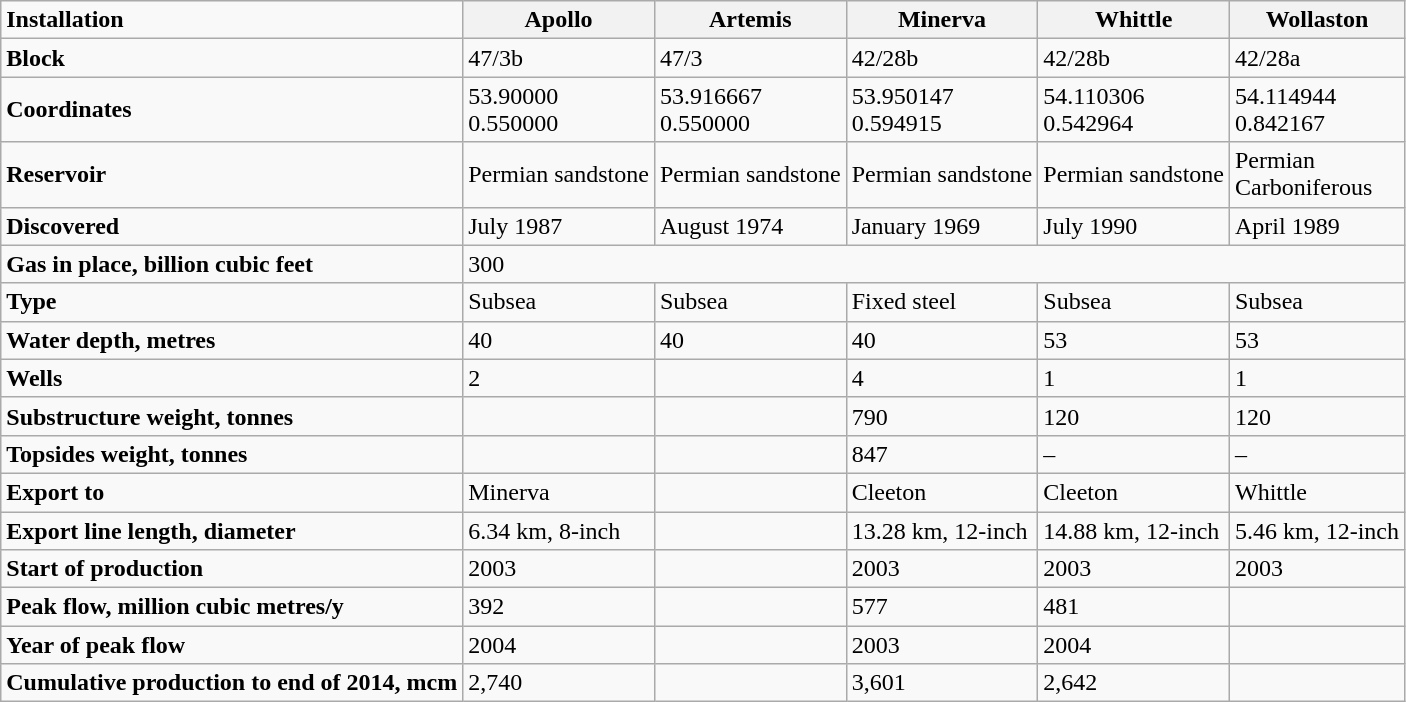<table class="wikitable">
<tr>
<td><strong>Installation</strong></td>
<th>Apollo</th>
<th>Artemis</th>
<th>Minerva</th>
<th>Whittle</th>
<th>Wollaston</th>
</tr>
<tr>
<td><strong>Block</strong></td>
<td>47/3b</td>
<td>47/3</td>
<td>42/28b</td>
<td>42/28b</td>
<td>42/28a</td>
</tr>
<tr>
<td><strong>Coordinates</strong></td>
<td>53.90000<br>0.550000</td>
<td>53.916667<br>0.550000</td>
<td>53.950147<br>0.594915</td>
<td>54.110306<br>0.542964</td>
<td>54.114944<br>0.842167</td>
</tr>
<tr>
<td><strong>Reservoir</strong></td>
<td>Permian sandstone</td>
<td>Permian sandstone</td>
<td>Permian sandstone</td>
<td>Permian sandstone</td>
<td>Permian<br>Carboniferous</td>
</tr>
<tr>
<td><strong>Discovered</strong></td>
<td>July 1987</td>
<td>August 1974</td>
<td>January 1969</td>
<td>July 1990</td>
<td>April 1989</td>
</tr>
<tr>
<td><strong>Gas in place, billion cubic feet</strong></td>
<td colspan="5">300</td>
</tr>
<tr>
<td><strong>Type</strong></td>
<td>Subsea</td>
<td>Subsea</td>
<td>Fixed steel</td>
<td>Subsea</td>
<td>Subsea</td>
</tr>
<tr>
<td><strong>Water depth, metres</strong></td>
<td>40</td>
<td>40</td>
<td>40</td>
<td>53</td>
<td>53</td>
</tr>
<tr>
<td><strong>Wells</strong></td>
<td>2</td>
<td></td>
<td>4</td>
<td>1</td>
<td>1</td>
</tr>
<tr>
<td><strong>Substructure weight, tonnes</strong></td>
<td></td>
<td></td>
<td>790</td>
<td>120</td>
<td>120</td>
</tr>
<tr>
<td><strong>Topsides weight, tonnes</strong></td>
<td></td>
<td></td>
<td>847</td>
<td>–</td>
<td>–</td>
</tr>
<tr>
<td><strong>Export to</strong></td>
<td>Minerva</td>
<td></td>
<td>Cleeton</td>
<td>Cleeton</td>
<td>Whittle</td>
</tr>
<tr>
<td><strong>Export line length, diameter</strong></td>
<td>6.34 km, 8-inch</td>
<td></td>
<td>13.28 km, 12-inch</td>
<td>14.88 km, 12-inch</td>
<td>5.46 km, 12-inch</td>
</tr>
<tr>
<td><strong>Start of production</strong></td>
<td>2003</td>
<td></td>
<td>2003</td>
<td>2003</td>
<td>2003</td>
</tr>
<tr>
<td><strong>Peak flow, million cubic metres/y</strong></td>
<td>392</td>
<td></td>
<td>577</td>
<td>481</td>
<td></td>
</tr>
<tr>
<td><strong>Year of peak flow</strong></td>
<td>2004</td>
<td></td>
<td>2003</td>
<td>2004</td>
<td></td>
</tr>
<tr>
<td><strong>Cumulative production to end of 2014, mcm</strong></td>
<td>2,740</td>
<td></td>
<td>3,601</td>
<td>2,642</td>
<td></td>
</tr>
</table>
